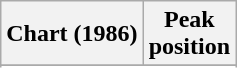<table class="wikitable sortable plainrowheaders" style="text-align:center">
<tr>
<th scope="col">Chart (1986)</th>
<th scope="col">Peak<br> position</th>
</tr>
<tr>
</tr>
<tr>
</tr>
</table>
